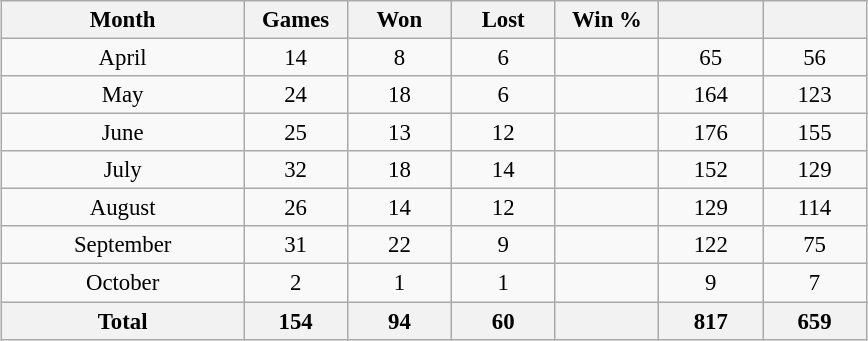<table class="wikitable" style="font-size:95%; text-align:center; width:38em;margin:0.5em auto;">
<tr>
<th width="28%">Month</th>
<th width="12%">Games</th>
<th width="12%">Won</th>
<th width="12%">Lost</th>
<th width="12%">Win %</th>
<th width="12%"></th>
<th width="12%"></th>
</tr>
<tr>
<td>April</td>
<td>14</td>
<td>8</td>
<td>6</td>
<td></td>
<td>65</td>
<td>56</td>
</tr>
<tr>
<td>May</td>
<td>24</td>
<td>18</td>
<td>6</td>
<td></td>
<td>164</td>
<td>123</td>
</tr>
<tr>
<td>June</td>
<td>25</td>
<td>13</td>
<td>12</td>
<td></td>
<td>176</td>
<td>155</td>
</tr>
<tr>
<td>July</td>
<td>32</td>
<td>18</td>
<td>14</td>
<td></td>
<td>152</td>
<td>129</td>
</tr>
<tr>
<td>August</td>
<td>26</td>
<td>14</td>
<td>12</td>
<td></td>
<td>129</td>
<td>114</td>
</tr>
<tr>
<td>September</td>
<td>31</td>
<td>22</td>
<td>9</td>
<td></td>
<td>122</td>
<td>75</td>
</tr>
<tr>
<td>October</td>
<td>2</td>
<td>1</td>
<td>1</td>
<td></td>
<td>9</td>
<td>7</td>
</tr>
<tr>
<th>Total</th>
<th>154</th>
<th>94</th>
<th>60</th>
<th></th>
<th>817</th>
<th>659</th>
</tr>
</table>
